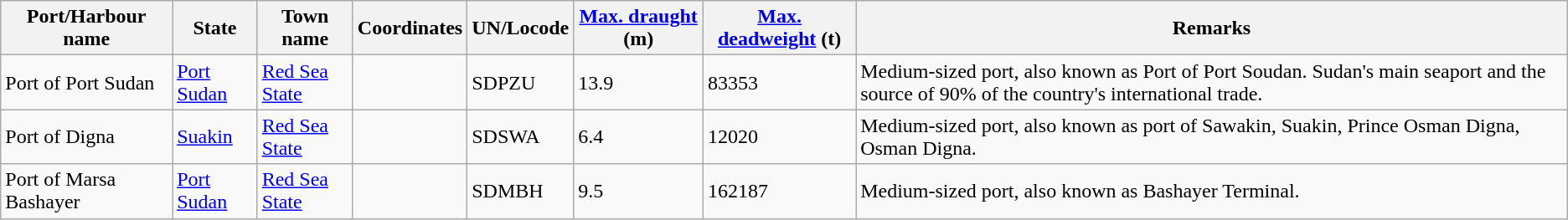<table class="wikitable sortable">
<tr>
<th>Port/Harbour name</th>
<th>State</th>
<th>Town name</th>
<th>Coordinates</th>
<th>UN/Locode</th>
<th><a href='#'>Max. draught</a> (m)</th>
<th><a href='#'>Max. deadweight</a> (t)</th>
<th>Remarks</th>
</tr>
<tr>
<td>Port of Port Sudan</td>
<td><a href='#'>Port Sudan</a></td>
<td><a href='#'>Red Sea State</a></td>
<td></td>
<td>SDPZU</td>
<td>13.9</td>
<td>83353</td>
<td>Medium-sized port, also known as Port of Port Soudan. Sudan's main seaport and the source of 90% of the country's international trade.</td>
</tr>
<tr>
<td>Port of Digna</td>
<td><a href='#'>Suakin</a></td>
<td><a href='#'>Red Sea State</a></td>
<td></td>
<td>SDSWA</td>
<td>6.4</td>
<td>12020</td>
<td>Medium-sized port, also known as port of Sawakin, Suakin, Prince Osman Digna, Osman Digna.</td>
</tr>
<tr>
<td>Port of Marsa Bashayer</td>
<td><a href='#'>Port Sudan</a></td>
<td><a href='#'>Red Sea State</a></td>
<td></td>
<td>SDMBH</td>
<td>9.5</td>
<td>162187</td>
<td>Medium-sized port, also known as Bashayer Terminal.</td>
</tr>
</table>
